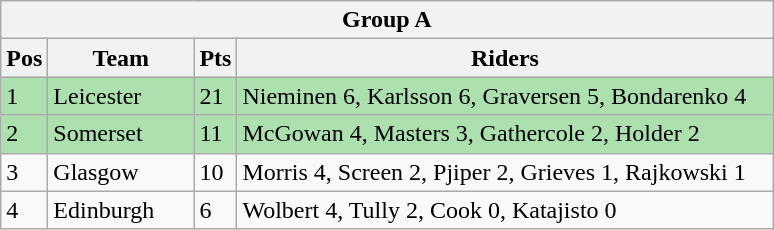<table class="wikitable">
<tr>
<th colspan="4">Group A</th>
</tr>
<tr>
<th width=20>Pos</th>
<th width=90>Team</th>
<th width=20>Pts</th>
<th width=350>Riders</th>
</tr>
<tr style="background:#ACE1AF;">
<td>1</td>
<td align=left>Leicester</td>
<td>21</td>
<td>Nieminen 6, Karlsson 6, Graversen 5, Bondarenko 4</td>
</tr>
<tr style="background:#ACE1AF;">
<td>2</td>
<td align=left>Somerset</td>
<td>11</td>
<td>McGowan 4, Masters 3, Gathercole 2, Holder 2</td>
</tr>
<tr>
<td>3</td>
<td align=left>Glasgow</td>
<td>10</td>
<td>Morris 4, Screen 2, Pjiper 2, Grieves 1, Rajkowski 1</td>
</tr>
<tr>
<td>4</td>
<td align=left>Edinburgh</td>
<td>6</td>
<td>Wolbert 4, Tully 2, Cook 0, Katajisto 0</td>
</tr>
</table>
